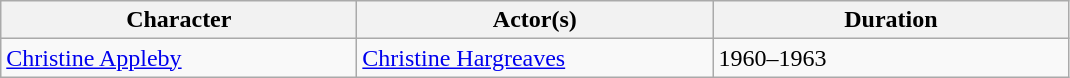<table class="wikitable">
<tr>
<th scope="col" style="width:230px;">Character</th>
<th scope="col" style="width:230px;">Actor(s)</th>
<th scope="col" style="width:230px;">Duration</th>
</tr>
<tr>
<td><a href='#'>Christine Appleby</a></td>
<td><a href='#'>Christine Hargreaves</a></td>
<td>1960–1963</td>
</tr>
</table>
